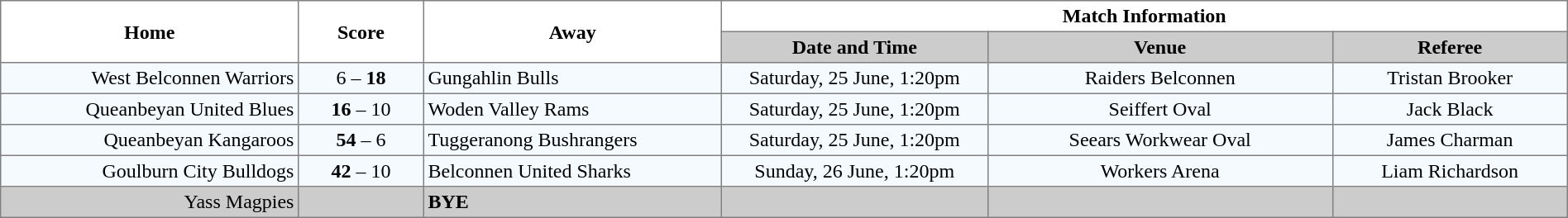<table border="1" cellpadding="3" cellspacing="0" width="100%" style="border-collapse:collapse;  text-align:center;">
<tr>
<th rowspan="2" width="19%">Home</th>
<th rowspan="2" width="8%">Score</th>
<th rowspan="2" width="19%">Away</th>
<th colspan="3">Match Information</th>
</tr>
<tr style="background:#CCCCCC">
<th width="17%">Date and Time</th>
<th width="22%">Venue</th>
<th width="50%">Referee</th>
</tr>
<tr style="text-align:center; background:#f5faff;">
<td align="right">West Belconnen Warriors </td>
<td>6 – <strong>18</strong></td>
<td align="left"> Gungahlin Bulls</td>
<td>Saturday, 25 June, 1:20pm</td>
<td>Raiders Belconnen</td>
<td>Tristan Brooker</td>
</tr>
<tr style="text-align:center; background:#f5faff;">
<td align="right">Queanbeyan United Blues </td>
<td><strong>16</strong> – 10</td>
<td align="left"> Woden Valley Rams</td>
<td>Saturday, 25 June, 1:20pm</td>
<td>Seiffert Oval</td>
<td>Jack Black</td>
</tr>
<tr style="text-align:center; background:#f5faff;">
<td align="right">Queanbeyan Kangaroos </td>
<td><strong>54</strong> – 6</td>
<td align="left"> Tuggeranong Bushrangers</td>
<td>Saturday, 25 June, 1:20pm</td>
<td>Seears Workwear Oval</td>
<td>James Charman</td>
</tr>
<tr style="text-align:center; background:#f5faff;">
<td align="right">Goulburn City Bulldogs </td>
<td><strong>42</strong> – 10</td>
<td align="left"> Belconnen United Sharks</td>
<td>Sunday, 26 June, 1:20pm</td>
<td>Workers Arena</td>
<td>Liam Richardson</td>
</tr>
<tr style="text-align:center; background:#CCCCCC;">
<td align="right">Yass Magpies </td>
<td></td>
<td align="left"><strong>BYE</strong></td>
<td></td>
<td></td>
<td></td>
</tr>
</table>
